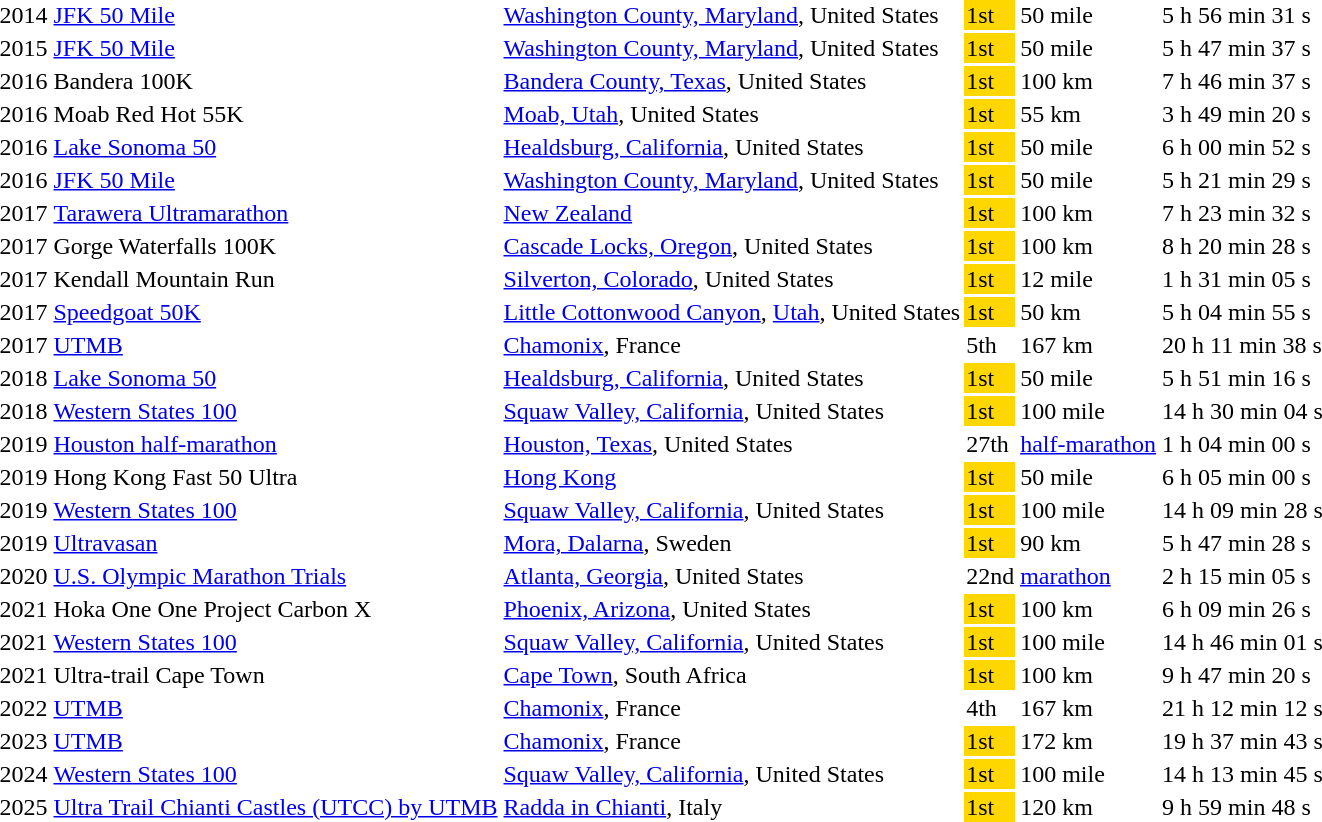<table>
<tr>
<td>2014</td>
<td><a href='#'>JFK 50 Mile</a></td>
<td><a href='#'>Washington County, Maryland</a>, United States</td>
<td bgcolor=gold>1st</td>
<td>50 mile</td>
<td>5 h 56 min 31 s</td>
</tr>
<tr>
<td>2015</td>
<td><a href='#'>JFK 50 Mile</a></td>
<td><a href='#'>Washington County, Maryland</a>, United States</td>
<td bgcolor=gold>1st</td>
<td>50 mile</td>
<td>5 h 47 min 37 s</td>
</tr>
<tr>
<td>2016</td>
<td>Bandera 100K</td>
<td><a href='#'>Bandera County, Texas</a>, United States</td>
<td bgcolor=gold>1st</td>
<td>100 km</td>
<td>7 h 46 min 37 s</td>
</tr>
<tr>
<td>2016</td>
<td>Moab Red Hot 55K</td>
<td><a href='#'>Moab, Utah</a>, United States</td>
<td bgcolor=gold>1st</td>
<td>55 km</td>
<td>3 h 49 min 20 s</td>
</tr>
<tr>
<td>2016</td>
<td><a href='#'>Lake Sonoma 50</a></td>
<td><a href='#'>Healdsburg, California</a>, United States</td>
<td bgcolor=gold>1st</td>
<td>50 mile</td>
<td>6 h 00 min 52 s</td>
</tr>
<tr>
<td>2016</td>
<td><a href='#'>JFK 50 Mile</a></td>
<td><a href='#'>Washington County, Maryland</a>, United States</td>
<td bgcolor=gold>1st</td>
<td>50 mile</td>
<td>5 h 21 min 29 s</td>
</tr>
<tr>
<td>2017</td>
<td><a href='#'>Tarawera Ultramarathon</a></td>
<td><a href='#'>New Zealand</a></td>
<td bgcolor=gold>1st</td>
<td>100 km</td>
<td>7 h 23 min 32 s</td>
</tr>
<tr>
<td>2017</td>
<td>Gorge Waterfalls 100K</td>
<td><a href='#'>Cascade Locks, Oregon</a>, United States</td>
<td bgcolor=gold>1st</td>
<td>100 km</td>
<td>8 h 20 min 28 s</td>
</tr>
<tr>
<td>2017</td>
<td>Kendall Mountain Run</td>
<td><a href='#'>Silverton, Colorado</a>, United States</td>
<td bgcolor=gold>1st</td>
<td>12 mile</td>
<td>1 h 31 min 05 s</td>
</tr>
<tr>
<td>2017</td>
<td><a href='#'>Speedgoat 50K</a></td>
<td><a href='#'>Little Cottonwood Canyon</a>, <a href='#'>Utah</a>, United States</td>
<td bgcolor=gold>1st</td>
<td>50 km</td>
<td>5 h 04 min 55 s</td>
</tr>
<tr>
<td>2017</td>
<td><a href='#'>UTMB</a></td>
<td><a href='#'>Chamonix</a>, France</td>
<td>5th</td>
<td>167 km</td>
<td>20 h 11 min 38 s</td>
</tr>
<tr>
<td>2018</td>
<td><a href='#'>Lake Sonoma 50</a></td>
<td><a href='#'>Healdsburg, California</a>, United States</td>
<td bgcolor=gold>1st</td>
<td>50 mile</td>
<td>5 h 51 min 16 s</td>
</tr>
<tr>
<td>2018</td>
<td><a href='#'>Western States 100</a></td>
<td><a href='#'>Squaw Valley, California</a>, United States</td>
<td bgcolor=gold>1st</td>
<td>100 mile</td>
<td>14 h 30 min 04 s</td>
</tr>
<tr>
<td>2019</td>
<td><a href='#'>Houston half-marathon</a></td>
<td><a href='#'>Houston, Texas</a>, United States</td>
<td>27th</td>
<td><a href='#'>half-marathon</a></td>
<td>1 h 04 min 00 s</td>
</tr>
<tr>
<td>2019</td>
<td>Hong Kong Fast 50 Ultra</td>
<td><a href='#'>Hong Kong</a></td>
<td bgcolor=gold>1st</td>
<td>50 mile</td>
<td>6 h 05 min 00 s</td>
</tr>
<tr>
<td>2019</td>
<td><a href='#'>Western States 100</a></td>
<td><a href='#'>Squaw Valley, California</a>, United States</td>
<td bgcolor=gold>1st</td>
<td>100 mile</td>
<td>14 h 09 min 28 s</td>
</tr>
<tr>
<td>2019</td>
<td><a href='#'>Ultravasan</a></td>
<td><a href='#'>Mora, Dalarna</a>, Sweden</td>
<td bgcolor=gold>1st</td>
<td>90 km</td>
<td>5 h 47 min 28 s</td>
</tr>
<tr>
<td>2020</td>
<td><a href='#'>U.S. Olympic Marathon Trials</a></td>
<td><a href='#'>Atlanta, Georgia</a>, United States</td>
<td>22nd</td>
<td><a href='#'>marathon</a></td>
<td>2 h 15 min 05 s</td>
</tr>
<tr>
<td>2021</td>
<td>Hoka One One Project Carbon X</td>
<td><a href='#'>Phoenix, Arizona</a>, United States</td>
<td bgcolor=gold>1st</td>
<td>100 km</td>
<td>6 h 09 min 26 s</td>
</tr>
<tr>
<td>2021</td>
<td><a href='#'>Western States 100</a></td>
<td><a href='#'>Squaw Valley, California</a>, United States</td>
<td bgcolor=gold>1st</td>
<td>100 mile</td>
<td>14 h 46 min 01 s</td>
</tr>
<tr>
<td>2021</td>
<td>Ultra-trail Cape Town</td>
<td><a href='#'>Cape Town</a>, South Africa</td>
<td bgcolor=gold>1st</td>
<td>100 km</td>
<td>9 h 47 min 20 s</td>
</tr>
<tr>
<td>2022</td>
<td><a href='#'>UTMB</a></td>
<td><a href='#'>Chamonix</a>, France</td>
<td>4th</td>
<td>167 km</td>
<td>21 h 12 min 12 s</td>
</tr>
<tr>
<td>2023</td>
<td><a href='#'>UTMB</a></td>
<td><a href='#'>Chamonix</a>, France</td>
<td bgcolor=gold>1st</td>
<td>172 km</td>
<td>19 h 37 min 43 s</td>
</tr>
<tr>
<td>2024</td>
<td><a href='#'>Western States 100</a></td>
<td><a href='#'>Squaw Valley, California</a>, United States</td>
<td bgcolor=gold>1st</td>
<td>100 mile</td>
<td>14 h 13 min 45 s</td>
</tr>
<tr>
<td>2025</td>
<td><a href='#'>Ultra Trail Chianti Castles (UTCC) by UTMB</a></td>
<td><a href='#'>Radda in Chianti</a>, Italy</td>
<td bgcolor=gold>1st</td>
<td>120 km</td>
<td>9 h 59 min 48 s</td>
</tr>
</table>
